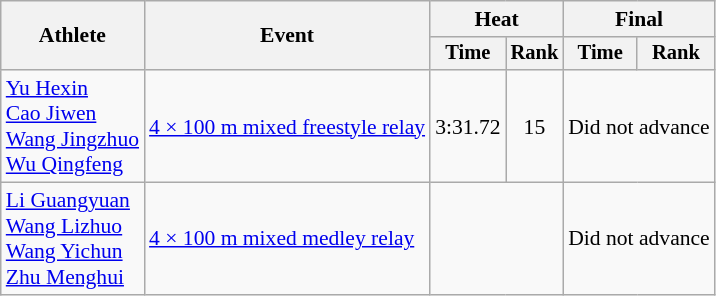<table class=wikitable style="font-size:90%">
<tr>
<th rowspan="2">Athlete</th>
<th rowspan="2">Event</th>
<th colspan="2">Heat</th>
<th colspan="2">Final</th>
</tr>
<tr style="font-size:95%">
<th>Time</th>
<th>Rank</th>
<th>Time</th>
<th>Rank</th>
</tr>
<tr align=center>
<td align=left><a href='#'>Yu Hexin</a><br><a href='#'>Cao Jiwen</a><br><a href='#'>Wang Jingzhuo</a><br><a href='#'>Wu Qingfeng</a></td>
<td align=left><a href='#'>4 × 100 m mixed freestyle relay</a></td>
<td>3:31.72</td>
<td>15</td>
<td colspan=2>Did not advance</td>
</tr>
<tr align=center>
<td align=left><a href='#'>Li Guangyuan</a><br><a href='#'>Wang Lizhuo</a><br><a href='#'>Wang Yichun</a><br><a href='#'>Zhu Menghui</a></td>
<td align=left><a href='#'>4 × 100 m mixed medley relay</a></td>
<td colspan=2></td>
<td colspan=2>Did not advance</td>
</tr>
</table>
